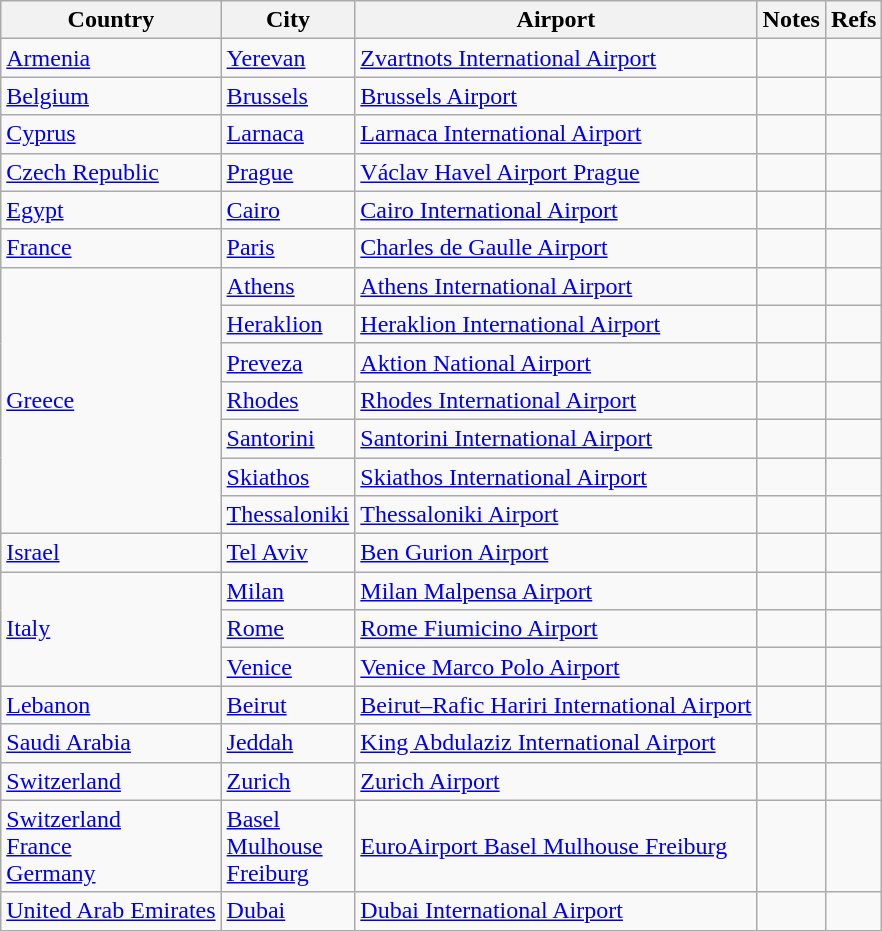<table class="sortable wikitable">
<tr>
<th>Country</th>
<th>City</th>
<th>Airport</th>
<th>Notes</th>
<th>Refs</th>
</tr>
<tr>
<td><a href='#'>Armenia</a></td>
<td><a href='#'>Yerevan</a></td>
<td><a href='#'>Zvartnots International Airport</a></td>
<td align=center></td>
<td align=center></td>
</tr>
<tr>
<td><a href='#'>Belgium</a></td>
<td><a href='#'>Brussels</a></td>
<td><a href='#'>Brussels Airport</a></td>
<td align=center></td>
<td align=center></td>
</tr>
<tr>
<td><a href='#'>Cyprus</a></td>
<td><a href='#'>Larnaca</a></td>
<td><a href='#'>Larnaca International Airport</a></td>
<td></td>
<td align=center></td>
</tr>
<tr>
<td><a href='#'>Czech Republic</a></td>
<td><a href='#'>Prague</a></td>
<td><a href='#'>Václav Havel Airport Prague</a></td>
<td></td>
<td align=center></td>
</tr>
<tr>
<td><a href='#'>Egypt</a></td>
<td><a href='#'>Cairo</a></td>
<td><a href='#'>Cairo International Airport</a></td>
<td></td>
<td align=center></td>
</tr>
<tr>
<td><a href='#'>France</a></td>
<td><a href='#'>Paris</a></td>
<td><a href='#'>Charles de Gaulle Airport</a></td>
<td align=center></td>
<td align=center></td>
</tr>
<tr>
<td rowspan="7"><a href='#'>Greece</a></td>
<td><a href='#'>Athens</a></td>
<td><a href='#'>Athens International Airport</a></td>
<td align=center></td>
<td align=center></td>
</tr>
<tr>
<td><a href='#'>Heraklion</a></td>
<td><a href='#'>Heraklion International Airport</a></td>
<td align=center></td>
<td align=center></td>
</tr>
<tr>
<td><a href='#'>Preveza</a></td>
<td><a href='#'>Aktion National Airport</a></td>
<td></td>
<td align=center></td>
</tr>
<tr>
<td><a href='#'>Rhodes</a></td>
<td><a href='#'>Rhodes International Airport</a></td>
<td></td>
<td align=center></td>
</tr>
<tr>
<td><a href='#'>Santorini</a></td>
<td><a href='#'>Santorini International Airport</a></td>
<td></td>
<td align=center></td>
</tr>
<tr>
<td><a href='#'>Skiathos</a></td>
<td><a href='#'>Skiathos International Airport</a></td>
<td align=center></td>
<td align=center></td>
</tr>
<tr>
<td><a href='#'>Thessaloniki</a></td>
<td><a href='#'>Thessaloniki Airport</a></td>
<td align=center></td>
<td align=center></td>
</tr>
<tr>
<td><a href='#'>Israel</a></td>
<td><a href='#'>Tel Aviv</a></td>
<td><a href='#'>Ben Gurion Airport</a></td>
<td align=center></td>
<td align=center></td>
</tr>
<tr>
<td rowspan="3"><a href='#'>Italy</a></td>
<td><a href='#'>Milan</a></td>
<td><a href='#'>Milan Malpensa Airport</a></td>
<td align=center></td>
<td align=center></td>
</tr>
<tr>
<td><a href='#'>Rome</a></td>
<td><a href='#'>Rome Fiumicino Airport</a></td>
<td align=center></td>
<td align=center></td>
</tr>
<tr>
<td><a href='#'>Venice</a></td>
<td><a href='#'>Venice Marco Polo Airport</a></td>
<td></td>
<td align=center></td>
</tr>
<tr>
<td><a href='#'>Lebanon</a></td>
<td><a href='#'>Beirut</a></td>
<td><a href='#'>Beirut–Rafic Hariri International Airport</a></td>
<td align=center></td>
<td align=center></td>
</tr>
<tr>
<td><a href='#'>Saudi Arabia</a></td>
<td><a href='#'>Jeddah</a></td>
<td><a href='#'>King Abdulaziz International Airport</a></td>
<td align=center></td>
<td align=center></td>
</tr>
<tr>
<td><a href='#'>Switzerland</a></td>
<td><a href='#'>Zurich</a></td>
<td><a href='#'>Zurich Airport</a></td>
<td></td>
<td align=center></td>
</tr>
<tr>
<td><a href='#'>Switzerland</a><br><a href='#'>France</a><br><a href='#'>Germany</a></td>
<td><a href='#'>Basel</a><br><a href='#'>Mulhouse</a><br><a href='#'>Freiburg</a></td>
<td><a href='#'>EuroAirport Basel Mulhouse Freiburg</a></td>
<td></td>
<td align=center></td>
</tr>
<tr>
<td><a href='#'>United Arab Emirates</a></td>
<td><a href='#'>Dubai</a></td>
<td><a href='#'>Dubai International Airport</a></td>
<td align=center></td>
<td align=center></td>
</tr>
</table>
